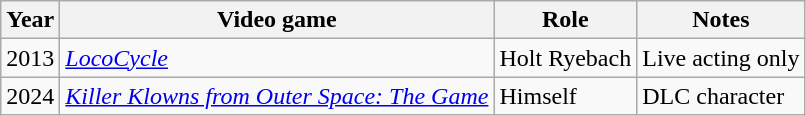<table class="wikitable">
<tr>
<th>Year</th>
<th>Video game</th>
<th>Role</th>
<th>Notes</th>
</tr>
<tr>
<td>2013</td>
<td><em><a href='#'>LocoCycle</a></em></td>
<td>Holt Ryebach</td>
<td>Live acting only</td>
</tr>
<tr>
<td>2024</td>
<td><em><a href='#'>Killer Klowns from Outer Space: The Game</a></em></td>
<td>Himself</td>
<td>DLC character</td>
</tr>
</table>
